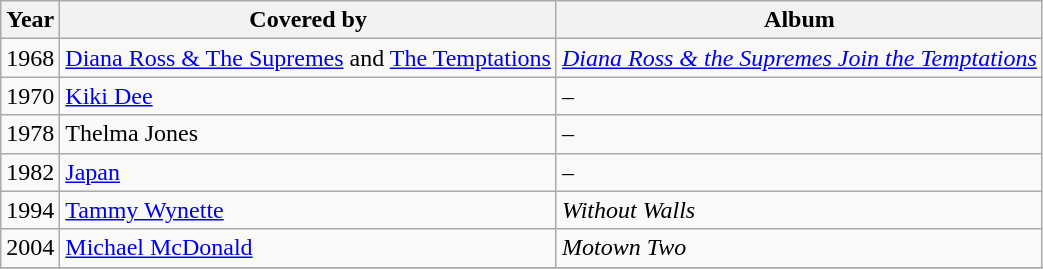<table class="wikitable">
<tr>
<th>Year</th>
<th>Covered by</th>
<th>Album</th>
</tr>
<tr>
<td>1968</td>
<td><a href='#'>Diana Ross & The Supremes</a> and <a href='#'>The Temptations</a></td>
<td><em><a href='#'>Diana Ross & the Supremes Join the Temptations</a></em></td>
</tr>
<tr>
<td>1970</td>
<td><a href='#'>Kiki Dee</a></td>
<td>–</td>
</tr>
<tr>
<td>1978</td>
<td>Thelma Jones</td>
<td>–</td>
</tr>
<tr>
<td>1982</td>
<td><a href='#'>Japan</a></td>
<td>–</td>
</tr>
<tr>
<td>1994</td>
<td><a href='#'>Tammy Wynette</a></td>
<td><em>Without Walls</em></td>
</tr>
<tr>
<td>2004</td>
<td><a href='#'>Michael McDonald</a></td>
<td><em>Motown Two</em></td>
</tr>
<tr>
</tr>
</table>
